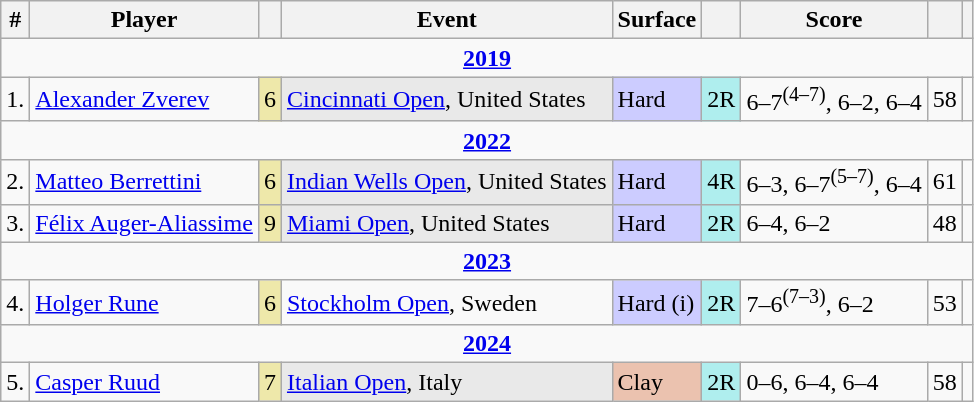<table class="wikitable sortable">
<tr>
<th class="unsortable">#</th>
<th>Player</th>
<th></th>
<th>Event</th>
<th>Surface</th>
<th class="unsortable"></th>
<th class="unsortable">Score</th>
<th class="unsortable"></th>
<th class="unsortable"></th>
</tr>
<tr>
<td colspan=9 style=text-align:center><strong><a href='#'>2019</a></strong></td>
</tr>
<tr>
<td>1.</td>
<td> <a href='#'>Alexander Zverev</a></td>
<td bgcolor=eee8aa>6</td>
<td bgcolor=e9e9e9><a href='#'>Cincinnati Open</a>, United States</td>
<td bgcolor=CCCCFF>Hard</td>
<td bgcolor=afeeee>2R</td>
<td>6–7<sup>(4–7)</sup>, 6–2, 6–4</td>
<td>58</td>
<td></td>
</tr>
<tr>
<td colspan=9 style=text-align:center><strong><a href='#'>2022</a></strong></td>
</tr>
<tr>
<td>2.</td>
<td> <a href='#'>Matteo Berrettini</a></td>
<td bgcolor=eee8aa>6</td>
<td bgcolor=e9e9e9><a href='#'>Indian Wells Open</a>, United States</td>
<td bgcolor=CCCCFF>Hard</td>
<td bgcolor=afeeee>4R</td>
<td>6–3, 6–7<sup>(5–7)</sup>, 6–4</td>
<td>61</td>
<td></td>
</tr>
<tr>
<td>3.</td>
<td> <a href='#'>Félix Auger-Aliassime</a></td>
<td bgcolor=eee8aa>9</td>
<td bgcolor=e9e9e9><a href='#'>Miami Open</a>, United States</td>
<td bgcolor=CCCCFF>Hard</td>
<td bgcolor=afeeee>2R</td>
<td>6–4, 6–2</td>
<td>48</td>
<td></td>
</tr>
<tr>
<td colspan=9 style=text-align:center><strong><a href='#'>2023</a></strong></td>
</tr>
<tr>
<td>4.</td>
<td> <a href='#'>Holger Rune</a></td>
<td bgcolor=eee8aa>6</td>
<td><a href='#'>Stockholm Open</a>, Sweden</td>
<td bgcolor=CCCCFF>Hard (i)</td>
<td bgcolor=afeeee>2R</td>
<td>7–6<sup>(7–3)</sup>, 6–2</td>
<td>53</td>
<td></td>
</tr>
<tr>
<td colspan=9 style=text-align:center><strong><a href='#'>2024</a></strong></td>
</tr>
<tr>
<td>5.</td>
<td> <a href='#'>Casper Ruud</a></td>
<td bgcolor=eee8aa>7</td>
<td bgcolor=e9e9e9><a href='#'>Italian Open</a>, Italy</td>
<td bgcolor=ebc2af>Clay</td>
<td bgcolor=afeeee>2R</td>
<td>0–6, 6–4, 6–4</td>
<td>58</td>
<td></td>
</tr>
</table>
